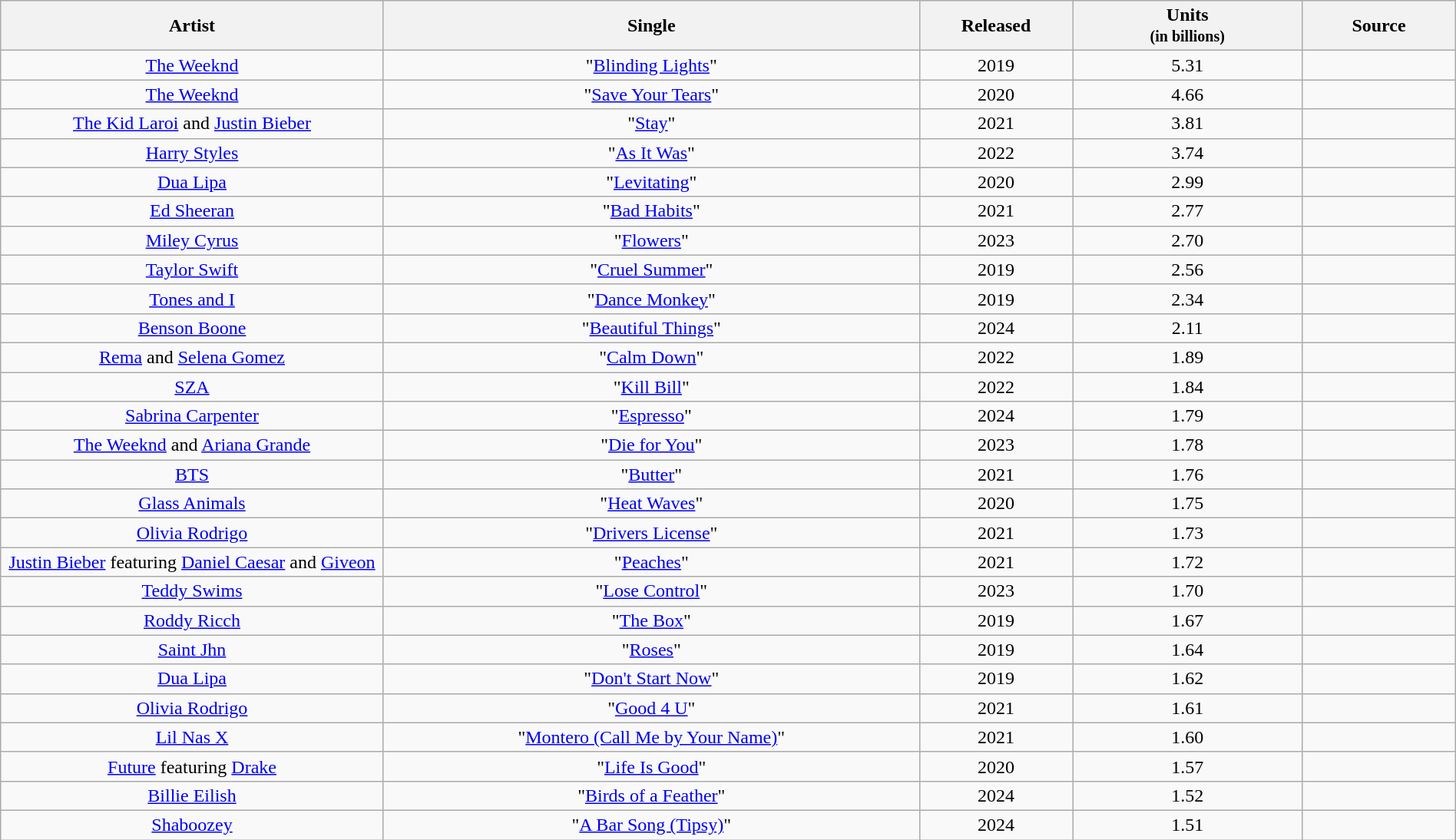<table class="wikitable sortable" style="width:100%; text-align:center;">
<tr>
<th style="width:25%;">Artist</th>
<th style="width:35%;">Single</th>
<th style="width:10%;">Released</th>
<th style="width:15%;">Units<br><small>(in billions)</small></th>
<th style="width:10%;">Source</th>
</tr>
<tr>
<td><a href='#'>The Weeknd</a></td>
<td>"<a href='#'>Blinding Lights</a>"</td>
<td>2019</td>
<td>5.31</td>
<td></td>
</tr>
<tr>
<td><a href='#'>The Weeknd</a></td>
<td>"<a href='#'>Save Your Tears</a>"</td>
<td>2020</td>
<td>4.66</td>
<td></td>
</tr>
<tr>
<td><a href='#'>The Kid Laroi</a> and <a href='#'>Justin Bieber</a></td>
<td>"<a href='#'>Stay</a>"</td>
<td>2021</td>
<td>3.81</td>
<td></td>
</tr>
<tr>
<td><a href='#'>Harry Styles</a></td>
<td>"<a href='#'>As It Was</a>"</td>
<td>2022</td>
<td>3.74</td>
<td></td>
</tr>
<tr>
<td><a href='#'>Dua Lipa</a></td>
<td>"<a href='#'>Levitating</a>"</td>
<td>2020</td>
<td>2.99</td>
<td></td>
</tr>
<tr>
<td><a href='#'>Ed Sheeran</a></td>
<td>"<a href='#'>Bad Habits</a>"</td>
<td>2021</td>
<td>2.77</td>
<td></td>
</tr>
<tr>
<td><a href='#'>Miley Cyrus</a></td>
<td>"<a href='#'>Flowers</a>"</td>
<td>2023</td>
<td>2.70</td>
<td></td>
</tr>
<tr>
<td><a href='#'>Taylor Swift</a></td>
<td>"<a href='#'>Cruel Summer</a>"</td>
<td>2019</td>
<td>2.56</td>
<td></td>
</tr>
<tr>
<td><a href='#'>Tones and I</a></td>
<td>"<a href='#'>Dance Monkey</a>"</td>
<td>2019</td>
<td>2.34</td>
<td></td>
</tr>
<tr>
<td><a href='#'>Benson Boone</a></td>
<td>"<a href='#'>Beautiful Things</a>"</td>
<td>2024</td>
<td>2.11</td>
<td></td>
</tr>
<tr>
<td><a href='#'>Rema</a> and <a href='#'>Selena Gomez</a></td>
<td>"<a href='#'>Calm Down</a>"</td>
<td>2022</td>
<td>1.89</td>
<td></td>
</tr>
<tr>
<td><a href='#'>SZA</a></td>
<td>"<a href='#'>Kill Bill</a>"</td>
<td>2022</td>
<td>1.84</td>
<td></td>
</tr>
<tr>
<td><a href='#'>Sabrina Carpenter</a></td>
<td>"<a href='#'>Espresso</a>"</td>
<td>2024</td>
<td>1.79</td>
<td></td>
</tr>
<tr>
<td><a href='#'>The Weeknd</a> and <a href='#'>Ariana Grande</a></td>
<td>"<a href='#'>Die for You</a>"</td>
<td>2023</td>
<td>1.78</td>
<td></td>
</tr>
<tr>
<td><a href='#'>BTS</a></td>
<td>"<a href='#'>Butter</a>"</td>
<td>2021</td>
<td>1.76</td>
<td></td>
</tr>
<tr>
<td><a href='#'>Glass Animals</a></td>
<td>"<a href='#'>Heat Waves</a>"</td>
<td>2020</td>
<td>1.75</td>
<td></td>
</tr>
<tr>
<td><a href='#'>Olivia Rodrigo</a></td>
<td>"<a href='#'>Drivers License</a>"</td>
<td>2021</td>
<td>1.73</td>
<td></td>
</tr>
<tr>
<td><a href='#'>Justin Bieber</a> featuring <a href='#'>Daniel Caesar</a> and <a href='#'>Giveon</a></td>
<td>"<a href='#'>Peaches</a>"</td>
<td>2021</td>
<td>1.72</td>
<td></td>
</tr>
<tr>
<td><a href='#'>Teddy Swims</a></td>
<td>"<a href='#'>Lose Control</a>"</td>
<td>2023</td>
<td>1.70</td>
<td></td>
</tr>
<tr>
<td><a href='#'>Roddy Ricch</a></td>
<td>"<a href='#'>The Box</a>"</td>
<td>2019</td>
<td>1.67</td>
<td></td>
</tr>
<tr>
<td><a href='#'>Saint Jhn</a></td>
<td>"<a href='#'>Roses</a>"</td>
<td>2019</td>
<td>1.64</td>
<td></td>
</tr>
<tr>
<td><a href='#'>Dua Lipa</a></td>
<td>"<a href='#'>Don't Start Now</a>"</td>
<td>2019</td>
<td>1.62</td>
<td></td>
</tr>
<tr>
<td><a href='#'>Olivia Rodrigo</a></td>
<td>"<a href='#'>Good 4 U</a>"</td>
<td>2021</td>
<td>1.61</td>
<td></td>
</tr>
<tr>
<td><a href='#'>Lil Nas X</a></td>
<td>"<a href='#'>Montero (Call Me by Your Name)</a>"</td>
<td>2021</td>
<td>1.60</td>
<td></td>
</tr>
<tr>
<td><a href='#'>Future</a> featuring <a href='#'>Drake</a></td>
<td>"<a href='#'>Life Is Good</a>"</td>
<td>2020</td>
<td>1.57</td>
<td></td>
</tr>
<tr>
<td><a href='#'>Billie Eilish</a></td>
<td>"<a href='#'>Birds of a Feather</a>"</td>
<td>2024</td>
<td>1.52</td>
<td></td>
</tr>
<tr>
<td><a href='#'>Shaboozey</a></td>
<td>"<a href='#'>A Bar Song (Tipsy)</a>"</td>
<td>2024</td>
<td>1.51</td>
<td></td>
</tr>
</table>
